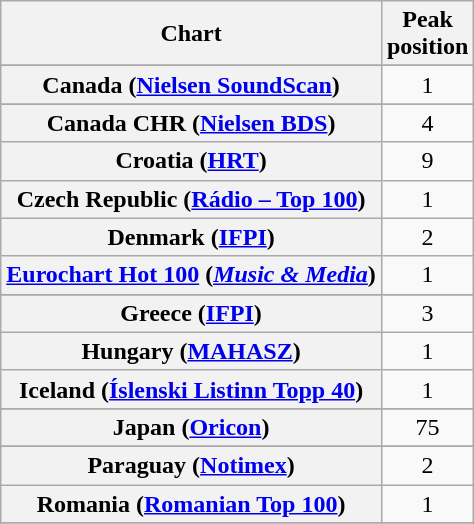<table class="wikitable sortable plainrowheaders" style="text-align:center">
<tr>
<th scope="col">Chart</th>
<th scope="col">Peak<br>position</th>
</tr>
<tr>
</tr>
<tr>
</tr>
<tr>
</tr>
<tr>
</tr>
<tr>
<th scope="row">Canada (<a href='#'>Nielsen SoundScan</a>)</th>
<td>1</td>
</tr>
<tr>
</tr>
<tr>
</tr>
<tr>
</tr>
<tr>
<th scope="row">Canada CHR (<a href='#'>Nielsen BDS</a>)</th>
<td style="text-align:center">4</td>
</tr>
<tr>
<th scope="row">Croatia (<a href='#'>HRT</a>)</th>
<td>9</td>
</tr>
<tr>
<th scope="row">Czech Republic (<a href='#'>Rádio – Top 100</a>)</th>
<td>1</td>
</tr>
<tr>
<th scope="row">Denmark (<a href='#'>IFPI</a>)</th>
<td>2</td>
</tr>
<tr>
<th scope="row"><a href='#'>Eurochart Hot 100</a> (<em><a href='#'>Music & Media</a></em>)</th>
<td>1</td>
</tr>
<tr>
</tr>
<tr>
</tr>
<tr>
</tr>
<tr>
<th scope="row">Greece (<a href='#'>IFPI</a>)</th>
<td>3</td>
</tr>
<tr>
<th scope="row">Hungary (<a href='#'>MAHASZ</a>)</th>
<td>1</td>
</tr>
<tr>
<th scope="row">Iceland (<a href='#'>Íslenski Listinn Topp 40</a>)</th>
<td>1</td>
</tr>
<tr>
</tr>
<tr>
</tr>
<tr>
<th scope="row">Japan (<a href='#'>Oricon</a>)</th>
<td>75</td>
</tr>
<tr>
</tr>
<tr>
</tr>
<tr>
</tr>
<tr>
</tr>
<tr>
<th scope="row">Paraguay (<a href='#'>Notimex</a>)</th>
<td>2</td>
</tr>
<tr>
<th scope="row">Romania (<a href='#'>Romanian Top 100</a>)</th>
<td>1</td>
</tr>
<tr>
</tr>
<tr>
</tr>
<tr>
</tr>
<tr>
</tr>
<tr>
</tr>
<tr>
</tr>
<tr>
</tr>
<tr>
</tr>
<tr>
</tr>
<tr>
</tr>
</table>
